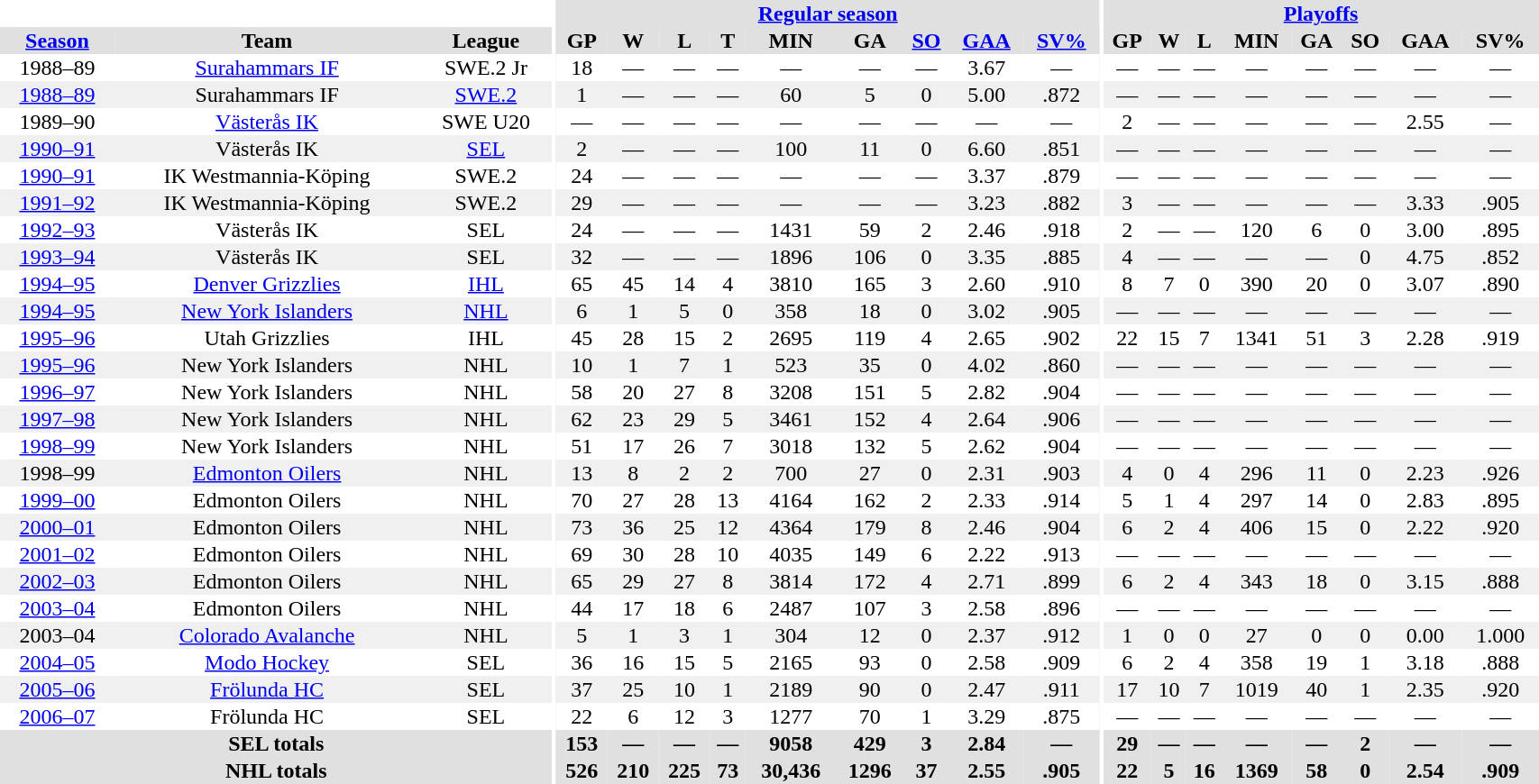<table border="0" cellpadding="1" cellspacing="0" style="width:90%; text-align:center;">
<tr bgcolor="#e0e0e0">
<th colspan="3" bgcolor="#ffffff"></th>
<th rowspan="99" bgcolor="#ffffff"></th>
<th colspan="9" bgcolor="#e0e0e0"><a href='#'>Regular season</a></th>
<th rowspan="99" bgcolor="#ffffff"></th>
<th colspan="8" bgcolor="#e0e0e0"><a href='#'>Playoffs</a></th>
</tr>
<tr bgcolor="#e0e0e0">
<th><a href='#'>Season</a></th>
<th>Team</th>
<th>League</th>
<th>GP</th>
<th>W</th>
<th>L</th>
<th>T</th>
<th>MIN</th>
<th>GA</th>
<th><a href='#'>SO</a></th>
<th><a href='#'>GAA</a></th>
<th><a href='#'>SV%</a></th>
<th>GP</th>
<th>W</th>
<th>L</th>
<th>MIN</th>
<th>GA</th>
<th>SO</th>
<th>GAA</th>
<th>SV%</th>
</tr>
<tr>
<td>1988–89</td>
<td><a href='#'>Surahammars IF</a></td>
<td>SWE.2 Jr</td>
<td>18</td>
<td>—</td>
<td>—</td>
<td>—</td>
<td>—</td>
<td>—</td>
<td>—</td>
<td>3.67</td>
<td>—</td>
<td>—</td>
<td>—</td>
<td>—</td>
<td>—</td>
<td>—</td>
<td>—</td>
<td>—</td>
<td>—</td>
</tr>
<tr bgcolor="#f0f0f0">
<td><a href='#'>1988–89</a></td>
<td>Surahammars IF</td>
<td><a href='#'>SWE.2</a></td>
<td>1</td>
<td>—</td>
<td>—</td>
<td>—</td>
<td>60</td>
<td>5</td>
<td>0</td>
<td>5.00</td>
<td>.872</td>
<td>—</td>
<td>—</td>
<td>—</td>
<td>—</td>
<td>—</td>
<td>—</td>
<td>—</td>
<td>—</td>
</tr>
<tr>
<td>1989–90</td>
<td><a href='#'>Västerås IK</a></td>
<td>SWE U20</td>
<td>—</td>
<td>—</td>
<td>—</td>
<td>—</td>
<td>—</td>
<td>—</td>
<td>—</td>
<td>—</td>
<td>—</td>
<td>2</td>
<td>—</td>
<td>—</td>
<td>—</td>
<td>—</td>
<td>—</td>
<td>2.55</td>
<td>—</td>
</tr>
<tr bgcolor="#f0f0f0">
<td><a href='#'>1990–91</a></td>
<td>Västerås IK</td>
<td><a href='#'>SEL</a></td>
<td>2</td>
<td>—</td>
<td>—</td>
<td>—</td>
<td>100</td>
<td>11</td>
<td>0</td>
<td>6.60</td>
<td>.851</td>
<td>—</td>
<td>—</td>
<td>—</td>
<td>—</td>
<td>—</td>
<td>—</td>
<td>—</td>
<td>—</td>
</tr>
<tr>
<td><a href='#'>1990–91</a></td>
<td>IK Westmannia-Köping</td>
<td>SWE.2</td>
<td>24</td>
<td>—</td>
<td>—</td>
<td>—</td>
<td>—</td>
<td>—</td>
<td>—</td>
<td>3.37</td>
<td>.879</td>
<td>—</td>
<td>—</td>
<td>—</td>
<td>—</td>
<td>—</td>
<td>—</td>
<td>—</td>
<td>—</td>
</tr>
<tr bgcolor="#f0f0f0">
<td><a href='#'>1991–92</a></td>
<td>IK Westmannia-Köping</td>
<td>SWE.2</td>
<td>29</td>
<td>—</td>
<td>—</td>
<td>—</td>
<td>—</td>
<td>—</td>
<td>—</td>
<td>3.23</td>
<td>.882</td>
<td>3</td>
<td>—</td>
<td>—</td>
<td>—</td>
<td>—</td>
<td>—</td>
<td>3.33</td>
<td>.905</td>
</tr>
<tr>
<td><a href='#'>1992–93</a></td>
<td>Västerås IK</td>
<td>SEL</td>
<td>24</td>
<td>—</td>
<td>—</td>
<td>—</td>
<td>1431</td>
<td>59</td>
<td>2</td>
<td>2.46</td>
<td>.918</td>
<td>2</td>
<td>—</td>
<td>—</td>
<td>120</td>
<td>6</td>
<td>0</td>
<td>3.00</td>
<td>.895</td>
</tr>
<tr bgcolor="#f0f0f0">
<td><a href='#'>1993–94</a></td>
<td>Västerås IK</td>
<td>SEL</td>
<td>32</td>
<td>—</td>
<td>—</td>
<td>—</td>
<td>1896</td>
<td>106</td>
<td>0</td>
<td>3.35</td>
<td>.885</td>
<td>4</td>
<td>—</td>
<td>—</td>
<td>—</td>
<td>—</td>
<td>0</td>
<td>4.75</td>
<td>.852</td>
</tr>
<tr>
<td><a href='#'>1994–95</a></td>
<td><a href='#'>Denver Grizzlies</a></td>
<td><a href='#'>IHL</a></td>
<td>65</td>
<td>45</td>
<td>14</td>
<td>4</td>
<td>3810</td>
<td>165</td>
<td>3</td>
<td>2.60</td>
<td>.910</td>
<td>8</td>
<td>7</td>
<td>0</td>
<td>390</td>
<td>20</td>
<td>0</td>
<td>3.07</td>
<td>.890</td>
</tr>
<tr bgcolor="#f0f0f0">
<td><a href='#'>1994–95</a></td>
<td><a href='#'>New York Islanders</a></td>
<td><a href='#'>NHL</a></td>
<td>6</td>
<td>1</td>
<td>5</td>
<td>0</td>
<td>358</td>
<td>18</td>
<td>0</td>
<td>3.02</td>
<td>.905</td>
<td>—</td>
<td>—</td>
<td>—</td>
<td>—</td>
<td>—</td>
<td>—</td>
<td>—</td>
<td>—</td>
</tr>
<tr>
<td><a href='#'>1995–96</a></td>
<td>Utah Grizzlies</td>
<td>IHL</td>
<td>45</td>
<td>28</td>
<td>15</td>
<td>2</td>
<td>2695</td>
<td>119</td>
<td>4</td>
<td>2.65</td>
<td>.902</td>
<td>22</td>
<td>15</td>
<td>7</td>
<td>1341</td>
<td>51</td>
<td>3</td>
<td>2.28</td>
<td>.919</td>
</tr>
<tr bgcolor="#f0f0f0">
<td><a href='#'>1995–96</a></td>
<td>New York Islanders</td>
<td>NHL</td>
<td>10</td>
<td>1</td>
<td>7</td>
<td>1</td>
<td>523</td>
<td>35</td>
<td>0</td>
<td>4.02</td>
<td>.860</td>
<td>—</td>
<td>—</td>
<td>—</td>
<td>—</td>
<td>—</td>
<td>—</td>
<td>—</td>
<td>—</td>
</tr>
<tr>
<td><a href='#'>1996–97</a></td>
<td>New York Islanders</td>
<td>NHL</td>
<td>58</td>
<td>20</td>
<td>27</td>
<td>8</td>
<td>3208</td>
<td>151</td>
<td>5</td>
<td>2.82</td>
<td>.904</td>
<td>—</td>
<td>—</td>
<td>—</td>
<td>—</td>
<td>—</td>
<td>—</td>
<td>—</td>
<td>—</td>
</tr>
<tr bgcolor="#f0f0f0">
<td><a href='#'>1997–98</a></td>
<td>New York Islanders</td>
<td>NHL</td>
<td>62</td>
<td>23</td>
<td>29</td>
<td>5</td>
<td>3461</td>
<td>152</td>
<td>4</td>
<td>2.64</td>
<td>.906</td>
<td>—</td>
<td>—</td>
<td>—</td>
<td>—</td>
<td>—</td>
<td>—</td>
<td>—</td>
<td>—</td>
</tr>
<tr>
<td><a href='#'>1998–99</a></td>
<td>New York Islanders</td>
<td>NHL</td>
<td>51</td>
<td>17</td>
<td>26</td>
<td>7</td>
<td>3018</td>
<td>132</td>
<td>5</td>
<td>2.62</td>
<td>.904</td>
<td>—</td>
<td>—</td>
<td>—</td>
<td>—</td>
<td>—</td>
<td>—</td>
<td>—</td>
<td>—</td>
</tr>
<tr bgcolor="#f0f0f0">
<td>1998–99</td>
<td><a href='#'>Edmonton Oilers</a></td>
<td>NHL</td>
<td>13</td>
<td>8</td>
<td>2</td>
<td>2</td>
<td>700</td>
<td>27</td>
<td>0</td>
<td>2.31</td>
<td>.903</td>
<td>4</td>
<td>0</td>
<td>4</td>
<td>296</td>
<td>11</td>
<td>0</td>
<td>2.23</td>
<td>.926</td>
</tr>
<tr>
<td><a href='#'>1999–00</a></td>
<td>Edmonton Oilers</td>
<td>NHL</td>
<td>70</td>
<td>27</td>
<td>28</td>
<td>13</td>
<td>4164</td>
<td>162</td>
<td>2</td>
<td>2.33</td>
<td>.914</td>
<td>5</td>
<td>1</td>
<td>4</td>
<td>297</td>
<td>14</td>
<td>0</td>
<td>2.83</td>
<td>.895</td>
</tr>
<tr bgcolor="#f0f0f0">
<td><a href='#'>2000–01</a></td>
<td>Edmonton Oilers</td>
<td>NHL</td>
<td>73</td>
<td>36</td>
<td>25</td>
<td>12</td>
<td>4364</td>
<td>179</td>
<td>8</td>
<td>2.46</td>
<td>.904</td>
<td>6</td>
<td>2</td>
<td>4</td>
<td>406</td>
<td>15</td>
<td>0</td>
<td>2.22</td>
<td>.920</td>
</tr>
<tr>
<td><a href='#'>2001–02</a></td>
<td>Edmonton Oilers</td>
<td>NHL</td>
<td>69</td>
<td>30</td>
<td>28</td>
<td>10</td>
<td>4035</td>
<td>149</td>
<td>6</td>
<td>2.22</td>
<td>.913</td>
<td>—</td>
<td>—</td>
<td>—</td>
<td>—</td>
<td>—</td>
<td>—</td>
<td>—</td>
<td>—</td>
</tr>
<tr bgcolor="#f0f0f0">
<td><a href='#'>2002–03</a></td>
<td>Edmonton Oilers</td>
<td>NHL</td>
<td>65</td>
<td>29</td>
<td>27</td>
<td>8</td>
<td>3814</td>
<td>172</td>
<td>4</td>
<td>2.71</td>
<td>.899</td>
<td>6</td>
<td>2</td>
<td>4</td>
<td>343</td>
<td>18</td>
<td>0</td>
<td>3.15</td>
<td>.888</td>
</tr>
<tr>
<td><a href='#'>2003–04</a></td>
<td>Edmonton Oilers</td>
<td>NHL</td>
<td>44</td>
<td>17</td>
<td>18</td>
<td>6</td>
<td>2487</td>
<td>107</td>
<td>3</td>
<td>2.58</td>
<td>.896</td>
<td>—</td>
<td>—</td>
<td>—</td>
<td>—</td>
<td>—</td>
<td>—</td>
<td>—</td>
<td>—</td>
</tr>
<tr bgcolor="#f0f0f0">
<td>2003–04</td>
<td><a href='#'>Colorado Avalanche</a></td>
<td>NHL</td>
<td>5</td>
<td>1</td>
<td>3</td>
<td>1</td>
<td>304</td>
<td>12</td>
<td>0</td>
<td>2.37</td>
<td>.912</td>
<td>1</td>
<td>0</td>
<td>0</td>
<td>27</td>
<td>0</td>
<td>0</td>
<td>0.00</td>
<td>1.000</td>
</tr>
<tr>
<td><a href='#'>2004–05</a></td>
<td><a href='#'>Modo Hockey</a></td>
<td>SEL</td>
<td>36</td>
<td>16</td>
<td>15</td>
<td>5</td>
<td>2165</td>
<td>93</td>
<td>0</td>
<td>2.58</td>
<td>.909</td>
<td>6</td>
<td>2</td>
<td>4</td>
<td>358</td>
<td>19</td>
<td>1</td>
<td>3.18</td>
<td>.888</td>
</tr>
<tr bgcolor="#f0f0f0">
<td><a href='#'>2005–06</a></td>
<td><a href='#'>Frölunda HC</a></td>
<td>SEL</td>
<td>37</td>
<td>25</td>
<td>10</td>
<td>1</td>
<td>2189</td>
<td>90</td>
<td>0</td>
<td>2.47</td>
<td>.911</td>
<td>17</td>
<td>10</td>
<td>7</td>
<td>1019</td>
<td>40</td>
<td>1</td>
<td>2.35</td>
<td>.920</td>
</tr>
<tr>
<td><a href='#'>2006–07</a></td>
<td>Frölunda HC</td>
<td>SEL</td>
<td>22</td>
<td>6</td>
<td>12</td>
<td>3</td>
<td>1277</td>
<td>70</td>
<td>1</td>
<td>3.29</td>
<td>.875</td>
<td>—</td>
<td>—</td>
<td>—</td>
<td>—</td>
<td>—</td>
<td>—</td>
<td>—</td>
<td>—</td>
</tr>
<tr bgcolor="#e0e0e0">
<th colspan=3>SEL totals</th>
<th>153</th>
<th>—</th>
<th>—</th>
<th>—</th>
<th>9058</th>
<th>429</th>
<th>3</th>
<th>2.84</th>
<th>—</th>
<th>29</th>
<th>—</th>
<th>—</th>
<th>—</th>
<th>—</th>
<th>2</th>
<th>—</th>
<th>—</th>
</tr>
<tr bgcolor="#e0e0e0">
<th colspan=3>NHL totals</th>
<th>526</th>
<th>210</th>
<th>225</th>
<th>73</th>
<th>30,436</th>
<th>1296</th>
<th>37</th>
<th>2.55</th>
<th>.905</th>
<th>22</th>
<th>5</th>
<th>16</th>
<th>1369</th>
<th>58</th>
<th>0</th>
<th>2.54</th>
<th>.909</th>
</tr>
</table>
